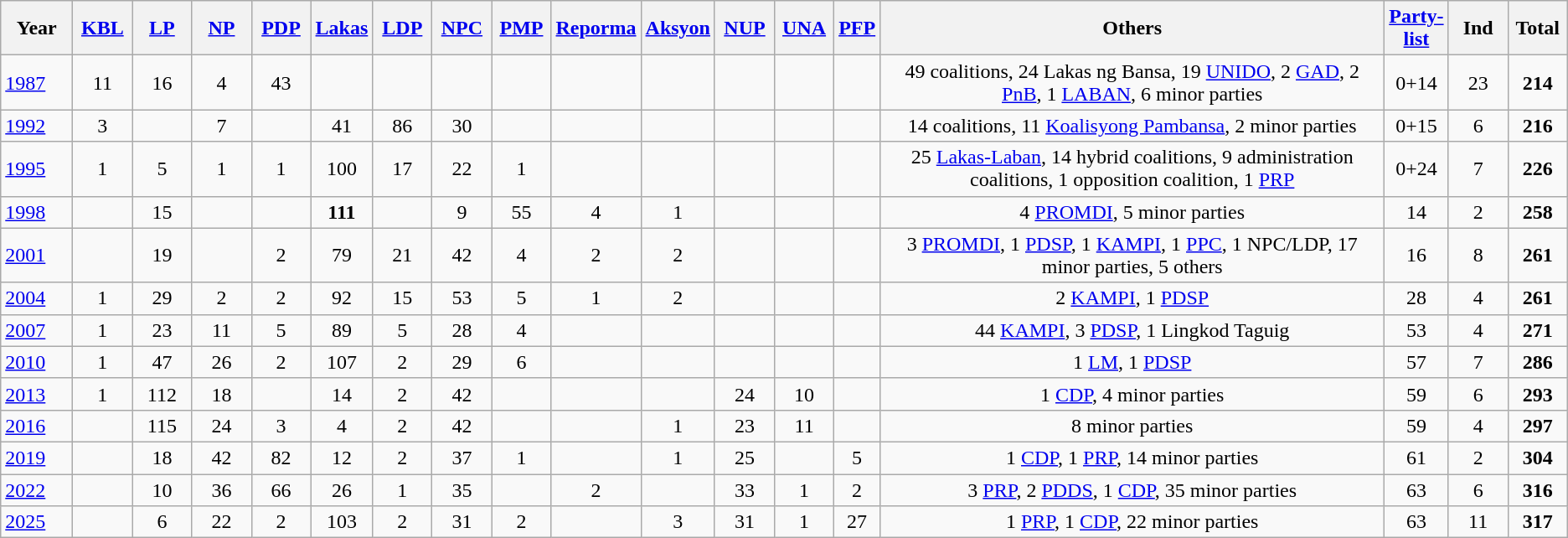<table class="wikitable" style="text-align:center;">
<tr>
<th width=50px>Year</th>
<th width=40px><a href='#'>KBL</a></th>
<th width=40px><a href='#'>LP</a></th>
<th width=40px><a href='#'>NP</a></th>
<th width=40px><a href='#'>PDP</a></th>
<th width=40px><a href='#'>Lakas</a></th>
<th width=40px><a href='#'>LDP</a></th>
<th width=40px><a href='#'>NPC</a></th>
<th width=40px><a href='#'>PMP</a></th>
<th><a href='#'>Reporma</a></th>
<th><a href='#'>Aksyon</a></th>
<th width=40px><a href='#'>NUP</a></th>
<th width=40px><a href='#'>UNA</a></th>
<th><a href='#'>PFP</a></th>
<th>Others</th>
<th width=40px><a href='#'>Party-list</a></th>
<th width=40px>Ind</th>
<th width=40px>Total</th>
</tr>
<tr>
<td align="left"><a href='#'>1987</a></td>
<td>11</td>
<td>16</td>
<td>4</td>
<td>43</td>
<td></td>
<td></td>
<td></td>
<td></td>
<td></td>
<td></td>
<td></td>
<td></td>
<td></td>
<td>49 coalitions, 24 Lakas ng Bansa, 19 <a href='#'>UNIDO</a>, 2 <a href='#'>GAD</a>, 2 <a href='#'>PnB</a>, 1 <a href='#'>LABAN</a>, 6 minor parties</td>
<td>0+14</td>
<td>23</td>
<td><strong>214</strong></td>
</tr>
<tr>
<td align="left"><a href='#'>1992</a></td>
<td>3</td>
<td></td>
<td>7</td>
<td></td>
<td>41</td>
<td>86</td>
<td>30</td>
<td></td>
<td></td>
<td></td>
<td></td>
<td></td>
<td></td>
<td>14 coalitions, 11 <a href='#'>Koalisyong Pambansa</a>, 2 minor parties</td>
<td>0+15</td>
<td>6</td>
<td><strong>216</strong></td>
</tr>
<tr>
<td align="left"><a href='#'>1995</a></td>
<td>1</td>
<td>5</td>
<td>1</td>
<td>1</td>
<td>100</td>
<td>17</td>
<td>22</td>
<td>1</td>
<td></td>
<td></td>
<td></td>
<td></td>
<td></td>
<td>25 <a href='#'>Lakas-Laban</a>, 14 hybrid coalitions, 9 administration coalitions, 1 opposition coalition, 1 <a href='#'>PRP</a></td>
<td>0+24</td>
<td>7</td>
<td><strong>226</strong></td>
</tr>
<tr>
<td align="left"><a href='#'>1998</a></td>
<td></td>
<td>15</td>
<td></td>
<td></td>
<td><strong>111</strong></td>
<td></td>
<td>9</td>
<td>55</td>
<td>4</td>
<td>1</td>
<td></td>
<td></td>
<td></td>
<td>4 <a href='#'>PROMDI</a>, 5 minor parties</td>
<td>14</td>
<td>2</td>
<td><strong>258</strong></td>
</tr>
<tr>
<td align="left"><a href='#'>2001</a></td>
<td></td>
<td>19</td>
<td></td>
<td>2</td>
<td>79</td>
<td>21</td>
<td>42</td>
<td>4</td>
<td>2</td>
<td>2</td>
<td></td>
<td></td>
<td></td>
<td>3 <a href='#'>PROMDI</a>, 1 <a href='#'>PDSP</a>, 1 <a href='#'>KAMPI</a>, 1 <a href='#'>PPC</a>, 1 NPC/LDP, 17 minor parties, 5 others</td>
<td>16</td>
<td>8</td>
<td><strong>261</strong></td>
</tr>
<tr>
<td align="left"><a href='#'>2004</a></td>
<td>1</td>
<td>29</td>
<td>2</td>
<td>2</td>
<td>92</td>
<td>15</td>
<td>53</td>
<td>5</td>
<td>1</td>
<td>2</td>
<td></td>
<td></td>
<td></td>
<td>2 <a href='#'>KAMPI</a>, 1 <a href='#'>PDSP</a></td>
<td>28</td>
<td>4</td>
<td><strong>261</strong></td>
</tr>
<tr>
<td align="left"><a href='#'>2007</a></td>
<td>1</td>
<td>23</td>
<td>11</td>
<td>5</td>
<td>89</td>
<td>5</td>
<td>28</td>
<td>4</td>
<td></td>
<td></td>
<td></td>
<td></td>
<td></td>
<td>44 <a href='#'>KAMPI</a>, 3 <a href='#'>PDSP</a>, 1 Lingkod Taguig</td>
<td>53</td>
<td>4</td>
<td><strong>271</strong></td>
</tr>
<tr>
<td align="left"><a href='#'>2010</a></td>
<td>1</td>
<td>47</td>
<td>26</td>
<td>2</td>
<td>107</td>
<td>2</td>
<td>29</td>
<td>6</td>
<td></td>
<td></td>
<td></td>
<td></td>
<td></td>
<td>1 <a href='#'>LM</a>, 1 <a href='#'>PDSP</a></td>
<td>57</td>
<td>7</td>
<td><strong>286</strong></td>
</tr>
<tr>
<td align="left"><a href='#'>2013</a></td>
<td>1</td>
<td>112</td>
<td>18</td>
<td></td>
<td>14</td>
<td>2</td>
<td>42</td>
<td></td>
<td></td>
<td></td>
<td>24</td>
<td>10</td>
<td></td>
<td>1 <a href='#'>CDP</a>, 4 minor parties</td>
<td>59</td>
<td>6</td>
<td><strong>293</strong></td>
</tr>
<tr>
<td align="left"><a href='#'>2016</a></td>
<td></td>
<td>115</td>
<td>24</td>
<td>3</td>
<td>4</td>
<td>2</td>
<td>42</td>
<td></td>
<td></td>
<td>1</td>
<td>23</td>
<td>11</td>
<td></td>
<td>8 minor parties</td>
<td>59</td>
<td>4</td>
<td><strong>297</strong></td>
</tr>
<tr>
<td align="left"><a href='#'>2019</a></td>
<td></td>
<td>18</td>
<td>42</td>
<td>82</td>
<td>12</td>
<td>2</td>
<td>37</td>
<td>1</td>
<td></td>
<td>1</td>
<td>25</td>
<td></td>
<td>5</td>
<td>1 <a href='#'>CDP</a>, 1 <a href='#'>PRP</a>, 14 minor parties</td>
<td>61</td>
<td>2</td>
<td><strong>304</strong></td>
</tr>
<tr>
<td align=left><a href='#'>2022</a></td>
<td></td>
<td>10</td>
<td>36</td>
<td>66</td>
<td>26</td>
<td>1</td>
<td>35</td>
<td></td>
<td>2</td>
<td></td>
<td>33</td>
<td>1</td>
<td>2</td>
<td>3 <a href='#'>PRP</a>, 2 <a href='#'>PDDS</a>, 1 <a href='#'>CDP</a>, 35 minor parties</td>
<td>63</td>
<td>6</td>
<td><strong>316</strong></td>
</tr>
<tr>
<td align="left"><a href='#'>2025</a></td>
<td></td>
<td>6</td>
<td>22</td>
<td>2</td>
<td>103</td>
<td>2</td>
<td>31</td>
<td>2</td>
<td></td>
<td>3</td>
<td>31</td>
<td>1</td>
<td>27</td>
<td>1 <a href='#'>PRP</a>, 1 <a href='#'>CDP</a>, 22 minor parties</td>
<td>63</td>
<td>11</td>
<td><strong>317</strong></td>
</tr>
</table>
